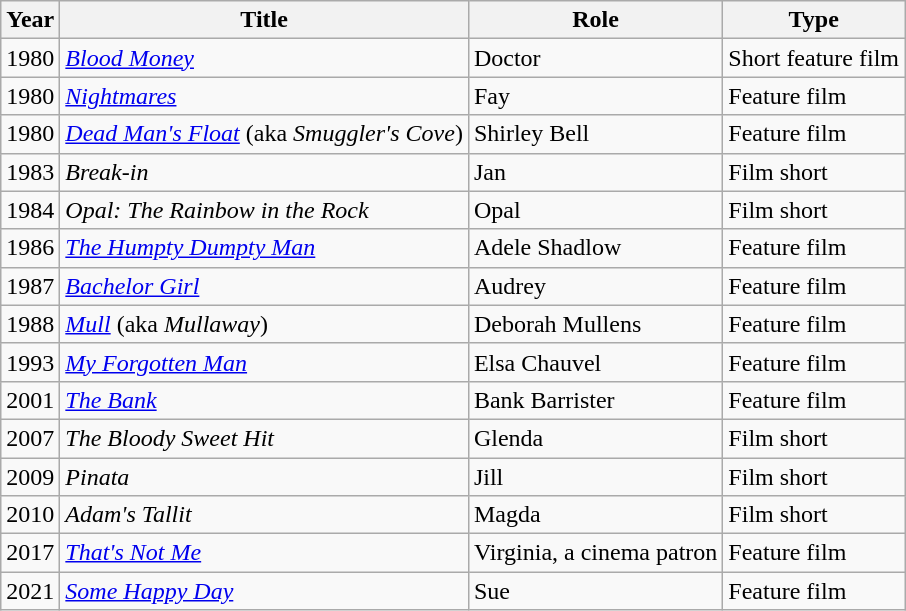<table class="wikitable">
<tr>
<th>Year</th>
<th>Title</th>
<th>Role</th>
<th>Type</th>
</tr>
<tr>
<td>1980</td>
<td><em><a href='#'>Blood Money</a></em></td>
<td>Doctor</td>
<td>Short feature film</td>
</tr>
<tr>
<td>1980</td>
<td><em><a href='#'>Nightmares</a></em></td>
<td>Fay</td>
<td>Feature film</td>
</tr>
<tr>
<td>1980</td>
<td><em><a href='#'>Dead Man's Float</a></em> (aka <em>Smuggler's Cove</em>)</td>
<td>Shirley Bell</td>
<td>Feature film</td>
</tr>
<tr>
<td>1983</td>
<td><em>Break-in</em></td>
<td>Jan</td>
<td>Film short</td>
</tr>
<tr>
<td>1984</td>
<td><em>Opal: The Rainbow in the Rock</em></td>
<td>Opal</td>
<td>Film short</td>
</tr>
<tr>
<td>1986</td>
<td><em><a href='#'>The Humpty Dumpty Man</a></em></td>
<td>Adele Shadlow</td>
<td>Feature film</td>
</tr>
<tr>
<td>1987</td>
<td><em><a href='#'>Bachelor Girl</a></em></td>
<td>Audrey</td>
<td>Feature film</td>
</tr>
<tr>
<td>1988</td>
<td><em><a href='#'>Mull</a></em> (aka <em>Mullaway</em>)</td>
<td>Deborah Mullens</td>
<td>Feature film</td>
</tr>
<tr>
<td>1993</td>
<td><em><a href='#'>My Forgotten Man</a></em></td>
<td>Elsa Chauvel</td>
<td>Feature film</td>
</tr>
<tr>
<td>2001</td>
<td><em><a href='#'>The Bank</a></em></td>
<td>Bank Barrister</td>
<td>Feature film</td>
</tr>
<tr>
<td>2007</td>
<td><em>The Bloody Sweet Hit</em></td>
<td>Glenda</td>
<td>Film short</td>
</tr>
<tr>
<td>2009</td>
<td><em>Pinata</em></td>
<td>Jill</td>
<td>Film short</td>
</tr>
<tr>
<td>2010</td>
<td><em>Adam's Tallit</em></td>
<td>Magda</td>
<td>Film short</td>
</tr>
<tr>
<td>2017</td>
<td><em><a href='#'>That's Not Me</a></em></td>
<td>Virginia, a cinema patron</td>
<td>Feature film</td>
</tr>
<tr>
<td>2021</td>
<td><em><a href='#'>Some Happy Day</a></em></td>
<td>Sue</td>
<td>Feature film</td>
</tr>
</table>
